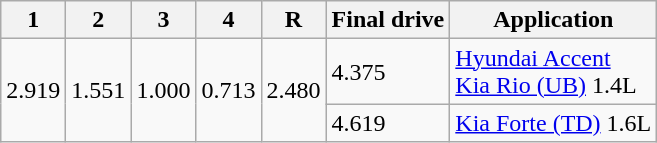<table class=wikitable>
<tr>
<th>1</th>
<th>2</th>
<th>3</th>
<th>4</th>
<th>R</th>
<th>Final drive</th>
<th>Application</th>
</tr>
<tr>
<td rowspan=2>2.919</td>
<td rowspan=2>1.551</td>
<td rowspan=2>1.000</td>
<td rowspan=2>0.713</td>
<td rowspan=2>2.480</td>
<td>4.375</td>
<td><a href='#'>Hyundai Accent</a><br><a href='#'>Kia Rio (UB)</a> 1.4L</td>
</tr>
<tr>
<td>4.619</td>
<td><a href='#'>Kia Forte (TD)</a> 1.6L</td>
</tr>
</table>
